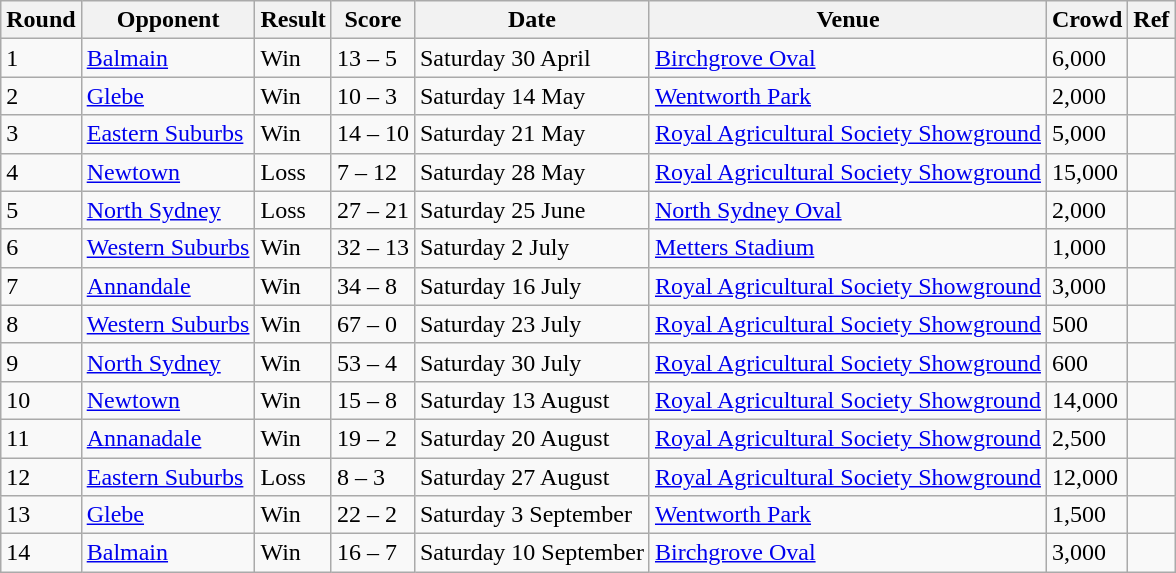<table class="wikitable" style="text-align:left;">
<tr>
<th>Round</th>
<th>Opponent</th>
<th>Result</th>
<th>Score</th>
<th>Date</th>
<th>Venue</th>
<th>Crowd</th>
<th>Ref</th>
</tr>
<tr>
<td>1</td>
<td> <a href='#'>Balmain</a></td>
<td>Win</td>
<td>13 – 5</td>
<td>Saturday 30 April</td>
<td><a href='#'>Birchgrove Oval</a></td>
<td>6,000</td>
<td></td>
</tr>
<tr>
<td>2</td>
<td> <a href='#'>Glebe</a></td>
<td>Win</td>
<td>10 – 3</td>
<td>Saturday 14 May</td>
<td><a href='#'>Wentworth Park</a></td>
<td>2,000</td>
<td></td>
</tr>
<tr>
<td>3</td>
<td> <a href='#'>Eastern Suburbs</a></td>
<td>Win</td>
<td>14 – 10</td>
<td>Saturday 21 May</td>
<td><a href='#'>Royal Agricultural Society Showground</a></td>
<td>5,000</td>
<td></td>
</tr>
<tr>
<td>4</td>
<td> <a href='#'>Newtown</a></td>
<td>Loss</td>
<td>7 – 12</td>
<td>Saturday 28 May</td>
<td><a href='#'>Royal Agricultural Society Showground</a></td>
<td>15,000</td>
<td></td>
</tr>
<tr>
<td>5</td>
<td> <a href='#'>North Sydney</a></td>
<td>Loss</td>
<td>27 – 21</td>
<td>Saturday 25 June</td>
<td><a href='#'>North Sydney Oval</a></td>
<td>2,000</td>
<td></td>
</tr>
<tr>
<td>6</td>
<td> <a href='#'>Western Suburbs</a></td>
<td>Win</td>
<td>32 – 13</td>
<td>Saturday 2 July</td>
<td><a href='#'>Metters Stadium</a></td>
<td>1,000</td>
<td></td>
</tr>
<tr>
<td>7</td>
<td> <a href='#'>Annandale</a></td>
<td>Win</td>
<td>34 – 8</td>
<td>Saturday 16 July</td>
<td><a href='#'>Royal Agricultural Society Showground</a></td>
<td>3,000</td>
<td></td>
</tr>
<tr>
<td>8</td>
<td> <a href='#'>Western Suburbs</a></td>
<td>Win</td>
<td>67 – 0</td>
<td>Saturday 23 July</td>
<td><a href='#'>Royal Agricultural Society Showground</a></td>
<td>500</td>
<td></td>
</tr>
<tr>
<td>9</td>
<td> <a href='#'>North Sydney</a></td>
<td>Win</td>
<td>53 – 4</td>
<td>Saturday 30 July</td>
<td><a href='#'>Royal Agricultural Society Showground</a></td>
<td>600</td>
<td></td>
</tr>
<tr>
<td>10</td>
<td> <a href='#'>Newtown</a></td>
<td>Win</td>
<td>15 – 8</td>
<td>Saturday 13 August</td>
<td><a href='#'>Royal Agricultural Society Showground</a></td>
<td>14,000</td>
<td></td>
</tr>
<tr>
<td>11</td>
<td> <a href='#'>Annanadale</a></td>
<td>Win</td>
<td>19 – 2</td>
<td>Saturday 20 August</td>
<td><a href='#'>Royal Agricultural Society Showground</a></td>
<td>2,500</td>
<td></td>
</tr>
<tr>
<td>12</td>
<td> <a href='#'>Eastern Suburbs</a></td>
<td>Loss</td>
<td>8 – 3</td>
<td>Saturday 27 August</td>
<td><a href='#'>Royal Agricultural Society Showground</a></td>
<td>12,000</td>
<td></td>
</tr>
<tr>
<td>13</td>
<td> <a href='#'>Glebe</a></td>
<td>Win</td>
<td>22 – 2</td>
<td>Saturday 3 September</td>
<td><a href='#'>Wentworth Park</a></td>
<td>1,500</td>
<td></td>
</tr>
<tr>
<td>14</td>
<td> <a href='#'>Balmain</a></td>
<td>Win</td>
<td>16 – 7</td>
<td>Saturday 10 September</td>
<td><a href='#'>Birchgrove Oval</a></td>
<td>3,000</td>
<td></td>
</tr>
</table>
